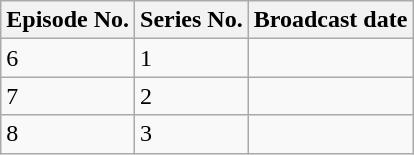<table class="wikitable">
<tr>
<th>Episode No.</th>
<th>Series No.</th>
<th>Broadcast date</th>
</tr>
<tr>
<td>6</td>
<td>1</td>
<td></td>
</tr>
<tr>
<td>7</td>
<td>2</td>
<td></td>
</tr>
<tr>
<td>8</td>
<td>3</td>
<td></td>
</tr>
</table>
